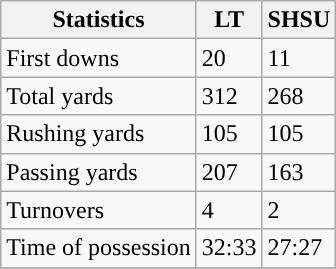<table class="wikitable" style="float: left;">
<tr>
<th>Statistics</th>
<th>LT</th>
<th>SHSU</th>
</tr>
<tr>
<td>First downs</td>
<td>20</td>
<td>11</td>
</tr>
<tr>
<td>Total yards</td>
<td>312</td>
<td>268</td>
</tr>
<tr>
<td>Rushing yards</td>
<td>105</td>
<td>105</td>
</tr>
<tr>
<td>Passing yards</td>
<td>207</td>
<td>163</td>
</tr>
<tr>
<td>Turnovers</td>
<td>4</td>
<td>2</td>
</tr>
<tr>
<td>Time of possession</td>
<td>32:33</td>
<td>27:27</td>
</tr>
<tr>
</tr>
</table>
